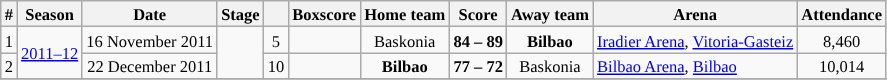<table class="wikitable" style="text-align: center; width=25%; font-size: 11px">
<tr>
<th>#</th>
<th>Season</th>
<th>Date</th>
<th>Stage</th>
<th></th>
<th>Boxscore</th>
<th>Home team</th>
<th>Score</th>
<th>Away team</th>
<th>Arena</th>
<th>Attendance</th>
</tr>
<tr>
<td>1</td>
<td rowspan=2><a href='#'>2011–12</a></td>
<td>16 November 2011</td>
<td rowspan=2></td>
<td>5</td>
<td></td>
<td>Baskonia</td>
<td><strong>84 – 89</strong></td>
<td><strong>Bilbao</strong></td>
<td align=left><a href='#'>Iradier Arena</a>, <a href='#'>Vitoria-Gasteiz</a></td>
<td>8,460</td>
</tr>
<tr>
<td>2</td>
<td>22 December 2011</td>
<td>10</td>
<td></td>
<td><strong>Bilbao</strong></td>
<td><strong>77 – 72</strong></td>
<td>Baskonia</td>
<td align=left><a href='#'>Bilbao Arena</a>, <a href='#'>Bilbao</a></td>
<td>10,014</td>
</tr>
<tr>
</tr>
</table>
